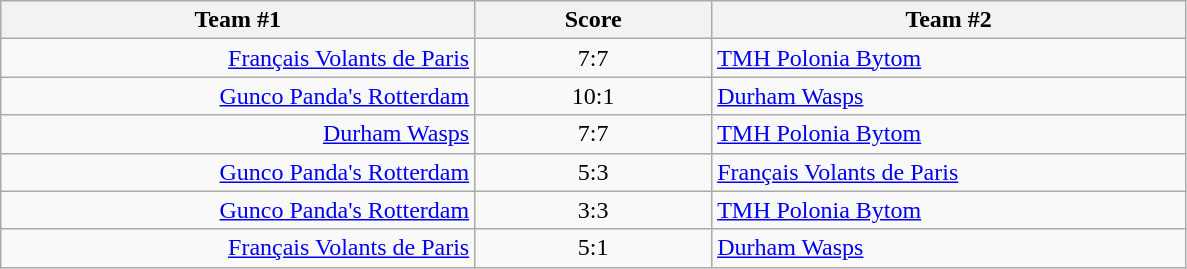<table class="wikitable" style="text-align: center;">
<tr>
<th width=22%>Team #1</th>
<th width=11%>Score</th>
<th width=22%>Team #2</th>
</tr>
<tr>
<td style="text-align: right;"><a href='#'>Français Volants de Paris</a> </td>
<td>7:7</td>
<td style="text-align: left;"> <a href='#'>TMH Polonia Bytom</a></td>
</tr>
<tr>
<td style="text-align: right;"><a href='#'>Gunco Panda's Rotterdam</a> </td>
<td>10:1</td>
<td style="text-align: left;"> <a href='#'>Durham Wasps</a></td>
</tr>
<tr>
<td style="text-align: right;"><a href='#'>Durham Wasps</a> </td>
<td>7:7</td>
<td style="text-align: left;"> <a href='#'>TMH Polonia Bytom</a></td>
</tr>
<tr>
<td style="text-align: right;"><a href='#'>Gunco Panda's Rotterdam</a> </td>
<td>5:3</td>
<td style="text-align: left;"> <a href='#'>Français Volants de Paris</a></td>
</tr>
<tr>
<td style="text-align: right;"><a href='#'>Gunco Panda's Rotterdam</a> </td>
<td>3:3</td>
<td style="text-align: left;"> <a href='#'>TMH Polonia Bytom</a></td>
</tr>
<tr>
<td style="text-align: right;"><a href='#'>Français Volants de Paris</a> </td>
<td>5:1</td>
<td style="text-align: left;"> <a href='#'>Durham Wasps</a></td>
</tr>
</table>
